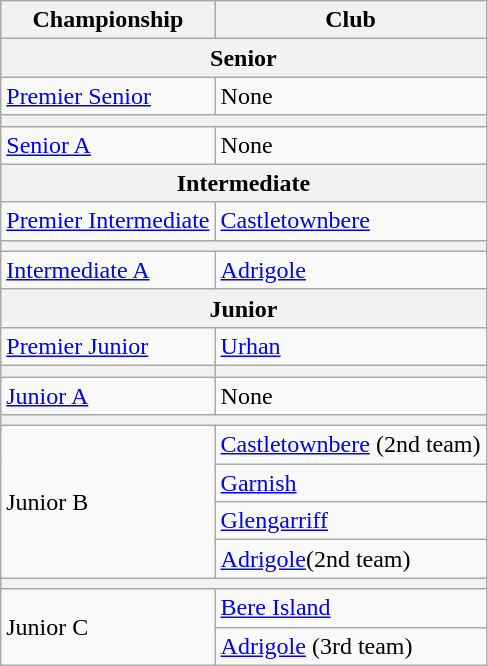<table class="wikitable sortable">
<tr>
<th>Championship</th>
<th>Club</th>
</tr>
<tr>
<th colspan="2">Senior</th>
</tr>
<tr>
<td><a href='#'>Premier Senior</a></td>
<td colspan="1">None</td>
</tr>
<tr>
<th colspan="2"></th>
</tr>
<tr>
<td><a href='#'>Senior A</a></td>
<td>None</td>
</tr>
<tr>
<th colspan="2">Intermediate</th>
</tr>
<tr>
<td><a href='#'>Premier Intermediate</a></td>
<td> <a href='#'>Castletownbere</a></td>
</tr>
<tr>
<th colspan="2"></th>
</tr>
<tr>
<td><a href='#'>Intermediate A</a></td>
<td> <a href='#'>Adrigole</a></td>
</tr>
<tr>
<th colspan="2">Junior</th>
</tr>
<tr>
<td><a href='#'>Premier Junior</a></td>
<td> <a href='#'>Urhan</a></td>
</tr>
<tr>
<th></th>
<th></th>
</tr>
<tr>
<td><a href='#'>Junior A</a></td>
<td>None</td>
</tr>
<tr>
<th colspan="2"></th>
</tr>
<tr>
<td rowspan="4">Junior B</td>
<td> <a href='#'>Castletownbere</a> (2nd team)</td>
</tr>
<tr>
<td> <a href='#'>Garnish</a></td>
</tr>
<tr>
<td> <a href='#'>Glengarriff</a></td>
</tr>
<tr>
<td>  <a href='#'>Adrigole</a>(2nd team)</td>
</tr>
<tr>
<th colspan="2"></th>
</tr>
<tr>
<td rowspan="2">Junior C</td>
<td> <a href='#'>Bere Island</a></td>
</tr>
<tr>
<td> <a href='#'>Adrigole</a> (3rd team)</td>
</tr>
</table>
